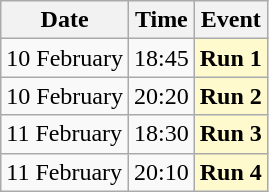<table class=wikitable>
<tr>
<th>Date</th>
<th>Time</th>
<th>Event</th>
</tr>
<tr>
<td>10 February</td>
<td>18:45</td>
<td style=background:lemonchiffon><strong>Run 1</strong></td>
</tr>
<tr>
<td>10 February</td>
<td>20:20</td>
<td style=background:lemonchiffon><strong>Run 2</strong></td>
</tr>
<tr>
<td>11 February</td>
<td>18:30</td>
<td style=background:lemonchiffon><strong>Run 3</strong></td>
</tr>
<tr>
<td>11 February</td>
<td>20:10</td>
<td style=background:lemonchiffon><strong>Run 4</strong></td>
</tr>
</table>
